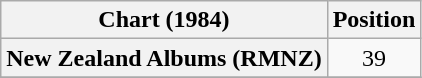<table class="wikitable plainrowheaders" style="text-align:center">
<tr>
<th scope="col">Chart (1984)</th>
<th scope="col">Position</th>
</tr>
<tr>
<th scope="row">New Zealand Albums (RMNZ)</th>
<td>39</td>
</tr>
<tr>
</tr>
</table>
